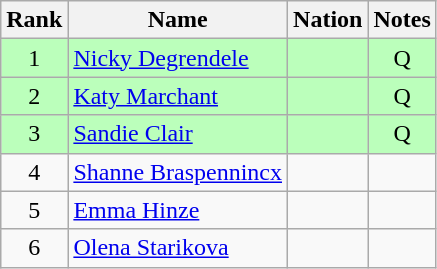<table class="wikitable sortable" style="text-align:center">
<tr>
<th>Rank</th>
<th>Name</th>
<th>Nation</th>
<th>Notes</th>
</tr>
<tr bgcolor=bbffbb>
<td>1</td>
<td align=left><a href='#'>Nicky Degrendele</a></td>
<td align=left></td>
<td>Q</td>
</tr>
<tr bgcolor=bbffbb>
<td>2</td>
<td align=left><a href='#'>Katy Marchant</a></td>
<td align=left></td>
<td>Q</td>
</tr>
<tr bgcolor=bbffbb>
<td>3</td>
<td align=left><a href='#'>Sandie Clair</a></td>
<td align=left></td>
<td>Q</td>
</tr>
<tr>
<td>4</td>
<td align=left><a href='#'>Shanne Braspennincx</a></td>
<td align=left></td>
<td></td>
</tr>
<tr>
<td>5</td>
<td align=left><a href='#'>Emma Hinze</a></td>
<td align=left></td>
<td></td>
</tr>
<tr>
<td>6</td>
<td align=left><a href='#'>Olena Starikova</a></td>
<td align=left></td>
<td></td>
</tr>
</table>
